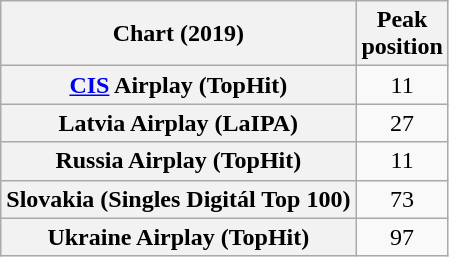<table class="wikitable plainrowheaders sortable" style="text-align:center">
<tr>
<th scope="col">Chart (2019)</th>
<th scope="col">Peak<br>position</th>
</tr>
<tr>
<th scope="row"><a href='#'>CIS</a> Airplay (TopHit)</th>
<td>11</td>
</tr>
<tr>
<th scope="row">Latvia Airplay (LaIPA)</th>
<td>27</td>
</tr>
<tr>
<th scope="row">Russia Airplay (TopHit)</th>
<td>11</td>
</tr>
<tr>
<th scope="row">Slovakia (Singles Digitál Top 100)</th>
<td>73</td>
</tr>
<tr>
<th scope="row">Ukraine Airplay (TopHit)</th>
<td>97</td>
</tr>
</table>
